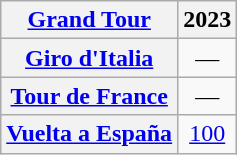<table class="wikitable plainrowheaders">
<tr>
<th scope="col"><a href='#'>Grand Tour</a></th>
<th scope="col">2023</th>
</tr>
<tr style="text-align:center;">
<th scope="row"> <a href='#'>Giro d'Italia</a></th>
<td>—</td>
</tr>
<tr style="text-align:center;">
<th scope="row"> <a href='#'>Tour de France</a></th>
<td>—</td>
</tr>
<tr style="text-align:center;">
<th scope="row"> <a href='#'>Vuelta a España</a></th>
<td><a href='#'>100</a></td>
</tr>
</table>
